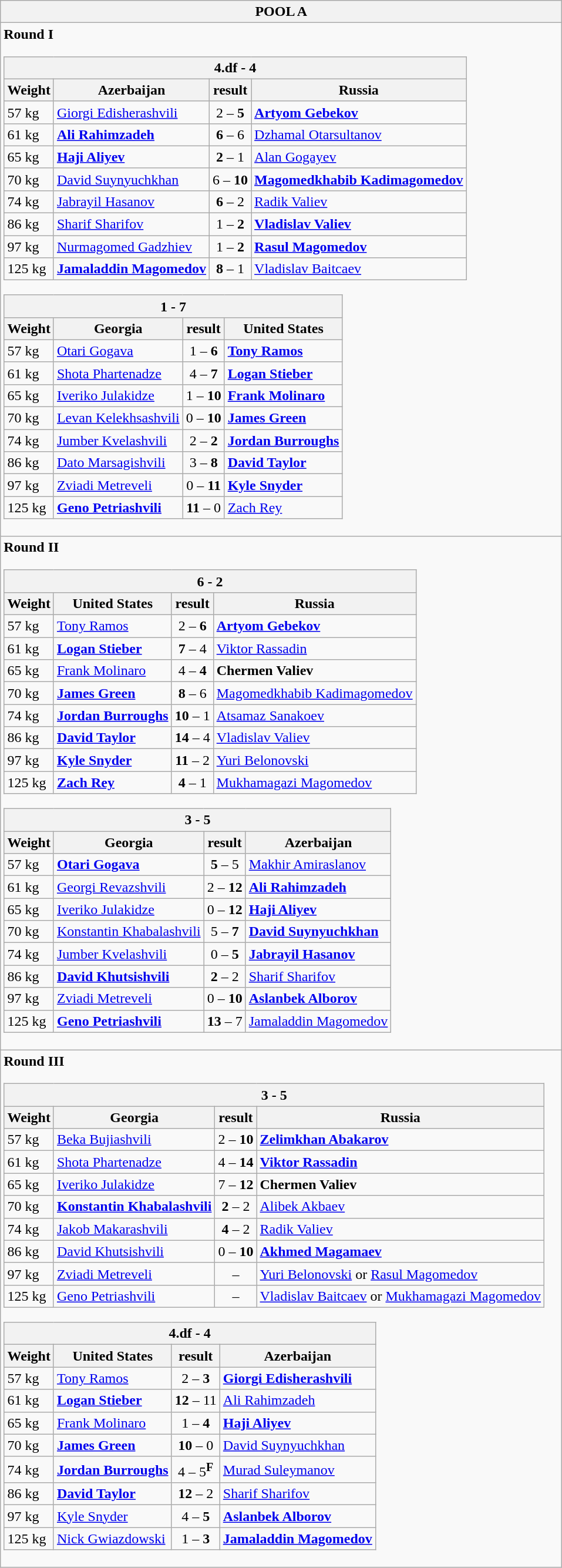<table class="wikitable outercollapse">
<tr>
<th>POOL A</th>
</tr>
<tr>
<td><strong>Round I</strong><br><table class="wikitable collapsible innercollapse">
<tr>
<th colspan=4> 4.df - 4 </th>
</tr>
<tr>
<th>Weight</th>
<th>Azerbaijan</th>
<th>result</th>
<th>Russia</th>
</tr>
<tr>
<td>57 kg</td>
<td><a href='#'>Giorgi Edisherashvili</a></td>
<td align=center>2 – <strong>5</strong></td>
<td><strong><a href='#'>Artyom Gebekov</a></strong></td>
</tr>
<tr>
<td>61 kg</td>
<td><strong><a href='#'>Ali Rahimzadeh</a></strong></td>
<td align=center><strong>6</strong> – 6</td>
<td><a href='#'>Dzhamal Otarsultanov</a></td>
</tr>
<tr>
<td>65 kg</td>
<td><strong><a href='#'>Haji Aliyev</a></strong></td>
<td align=center><strong>2</strong> – 1</td>
<td><a href='#'>Alan Gogayev</a></td>
</tr>
<tr>
<td>70 kg</td>
<td><a href='#'>David Suynyuchkhan</a></td>
<td align=center>6 – <strong>10</strong></td>
<td><strong><a href='#'>Magomedkhabib Kadimagomedov</a></strong></td>
</tr>
<tr>
<td>74 kg</td>
<td><a href='#'>Jabrayil Hasanov</a></td>
<td align=center><strong>6</strong> – 2</td>
<td><a href='#'>Radik Valiev</a></td>
</tr>
<tr>
<td>86 kg</td>
<td><a href='#'>Sharif Sharifov</a></td>
<td align=center>1 – <strong>2</strong></td>
<td><strong><a href='#'>Vladislav Valiev</a></strong></td>
</tr>
<tr>
<td>97 kg</td>
<td><a href='#'>Nurmagomed Gadzhiev</a></td>
<td align=center>1 – <strong>2</strong></td>
<td><strong><a href='#'>Rasul Magomedov</a></strong></td>
</tr>
<tr>
<td>125 kg</td>
<td><strong><a href='#'>Jamaladdin Magomedov</a></strong></td>
<td align=center><strong>8</strong> – 1</td>
<td><a href='#'>Vladislav Baitcaev</a></td>
</tr>
</table>
<table class="wikitable collapsible innercollapse">
<tr>
<th colspan=4> 1 - 7 </th>
</tr>
<tr>
<th>Weight</th>
<th>Georgia</th>
<th>result</th>
<th>United States</th>
</tr>
<tr>
<td>57 kg</td>
<td><a href='#'>Otari Gogava</a></td>
<td align=center>1 – <strong>6</strong></td>
<td><strong><a href='#'>Tony Ramos</a></strong></td>
</tr>
<tr>
<td>61 kg</td>
<td><a href='#'>Shota Phartenadze</a></td>
<td align=center>4 – <strong>7</strong></td>
<td><strong><a href='#'>Logan Stieber</a></strong></td>
</tr>
<tr>
<td>65 kg</td>
<td><a href='#'>Iveriko Julakidze</a></td>
<td align=center>1 – <strong>10</strong></td>
<td><strong><a href='#'>Frank Molinaro</a></strong></td>
</tr>
<tr>
<td>70 kg</td>
<td><a href='#'>Levan Kelekhsashvili</a></td>
<td align=center>0 – <strong>10</strong></td>
<td><strong><a href='#'>James Green</a></strong></td>
</tr>
<tr>
<td>74 kg</td>
<td><a href='#'>Jumber Kvelashvili</a></td>
<td align=center>2 – <strong>2</strong></td>
<td><strong><a href='#'>Jordan Burroughs</a></strong></td>
</tr>
<tr>
<td>86 kg</td>
<td><a href='#'>Dato Marsagishvili</a></td>
<td align=center>3 – <strong>8</strong></td>
<td><strong><a href='#'>David Taylor</a></strong></td>
</tr>
<tr>
<td>97 kg</td>
<td><a href='#'>Zviadi Metreveli</a></td>
<td align=center>0 – <strong>11</strong></td>
<td><strong><a href='#'>Kyle Snyder</a></strong></td>
</tr>
<tr>
<td>125 kg</td>
<td><strong><a href='#'>Geno Petriashvili</a></strong></td>
<td align=center><strong>11</strong> – 0</td>
<td><a href='#'>Zach Rey</a></td>
</tr>
</table>
</td>
</tr>
<tr>
<td><strong>Round II</strong><br><table class="wikitable collapsible innercollapse">
<tr>
<th colspan=4> 6 - 2 </th>
</tr>
<tr>
<th>Weight</th>
<th>United States</th>
<th>result</th>
<th>Russia</th>
</tr>
<tr>
<td>57 kg</td>
<td><a href='#'>Tony Ramos</a></td>
<td align=center>2 – <strong>6</strong></td>
<td><strong><a href='#'>Artyom Gebekov</a></strong></td>
</tr>
<tr>
<td>61 kg</td>
<td><strong><a href='#'>Logan Stieber</a></strong></td>
<td align=center><strong>7</strong> – 4</td>
<td><a href='#'>Viktor Rassadin</a></td>
</tr>
<tr>
<td>65 kg</td>
<td><a href='#'>Frank Molinaro</a></td>
<td align=center>4 – <strong>4</strong></td>
<td><strong>Chermen Valiev</strong></td>
</tr>
<tr>
<td>70 kg</td>
<td><strong><a href='#'>James Green</a></strong></td>
<td align=center><strong>8</strong> – 6</td>
<td><a href='#'>Magomedkhabib Kadimagomedov</a></td>
</tr>
<tr>
<td>74 kg</td>
<td><strong><a href='#'>Jordan Burroughs</a></strong></td>
<td align=center><strong>10</strong> – 1</td>
<td><a href='#'>Atsamaz Sanakoev</a></td>
</tr>
<tr>
<td>86 kg</td>
<td><strong><a href='#'>David Taylor</a></strong></td>
<td align=center><strong>14</strong> – 4</td>
<td><a href='#'>Vladislav Valiev</a></td>
</tr>
<tr>
<td>97 kg</td>
<td><strong><a href='#'>Kyle Snyder</a></strong></td>
<td align=center><strong>11</strong> – 2</td>
<td><a href='#'>Yuri Belonovski</a></td>
</tr>
<tr>
<td>125 kg</td>
<td><strong><a href='#'>Zach Rey</a></strong></td>
<td align=center><strong>4</strong> – 1</td>
<td><a href='#'>Mukhamagazi Magomedov</a></td>
</tr>
</table>
<table class="wikitable collapsible innercollapse">
<tr>
<th colspan=4> 3 - 5 </th>
</tr>
<tr>
<th>Weight</th>
<th>Georgia</th>
<th>result</th>
<th>Azerbaijan</th>
</tr>
<tr>
<td>57 kg</td>
<td><strong><a href='#'>Otari Gogava</a></strong></td>
<td align=center><strong>5</strong> – 5</td>
<td><a href='#'>Makhir Amiraslanov</a></td>
</tr>
<tr>
<td>61 kg</td>
<td><a href='#'>Georgi Revazshvili</a></td>
<td align=center>2 – <strong>12</strong></td>
<td><strong><a href='#'>Ali Rahimzadeh</a></strong></td>
</tr>
<tr>
<td>65 kg</td>
<td><a href='#'>Iveriko Julakidze</a></td>
<td align=center>0 – <strong>12</strong></td>
<td><strong><a href='#'>Haji Aliyev</a></strong></td>
</tr>
<tr>
<td>70 kg</td>
<td><a href='#'>Konstantin Khabalashvili</a></td>
<td align=center>5 – <strong>7</strong></td>
<td><strong><a href='#'>David Suynyuchkhan</a></strong></td>
</tr>
<tr>
<td>74 kg</td>
<td><a href='#'>Jumber Kvelashvili</a></td>
<td align=center>0 – <strong>5</strong></td>
<td><strong><a href='#'>Jabrayil Hasanov</a></strong></td>
</tr>
<tr>
<td>86 kg</td>
<td><strong><a href='#'>David Khutsishvili</a></strong></td>
<td align=center><strong>2</strong> – 2</td>
<td><a href='#'>Sharif Sharifov</a></td>
</tr>
<tr>
<td>97 kg</td>
<td><a href='#'>Zviadi Metreveli</a></td>
<td align=center>0 – <strong>10</strong></td>
<td><strong><a href='#'>Aslanbek Alborov</a></strong></td>
</tr>
<tr>
<td>125 kg</td>
<td><strong><a href='#'>Geno Petriashvili</a></strong></td>
<td align=center><strong>13</strong> – 7</td>
<td><a href='#'>Jamaladdin Magomedov</a></td>
</tr>
</table>
</td>
</tr>
<tr>
<td><strong>Round III</strong><br><table class="wikitable collapsible innercollapse">
<tr>
<th colspan=4> 3 - 5 </th>
</tr>
<tr>
<th>Weight</th>
<th>Georgia</th>
<th>result</th>
<th>Russia</th>
</tr>
<tr>
<td>57 kg</td>
<td><a href='#'>Beka Bujiashvili</a></td>
<td align=center>2 – <strong>10</strong></td>
<td><strong><a href='#'>Zelimkhan Abakarov</a></strong></td>
</tr>
<tr>
<td>61 kg</td>
<td><a href='#'>Shota Phartenadze</a></td>
<td align=center>4  – <strong>14</strong></td>
<td><strong><a href='#'>Viktor Rassadin</a></strong></td>
</tr>
<tr>
<td>65 kg</td>
<td><a href='#'>Iveriko Julakidze</a></td>
<td align=center>7 – <strong>12</strong></td>
<td><strong>Chermen Valiev</strong></td>
</tr>
<tr>
<td>70 kg</td>
<td><strong><a href='#'>Konstantin Khabalashvili</a></strong></td>
<td align=center><strong>2</strong> – 2</td>
<td><a href='#'>Alibek Akbaev</a></td>
</tr>
<tr>
<td>74 kg</td>
<td><a href='#'>Jakob Makarashvili</a></td>
<td align=center><strong>4</strong> – 2</td>
<td><a href='#'>Radik Valiev</a></td>
</tr>
<tr>
<td>86 kg</td>
<td><a href='#'>David Khutsishvili</a></td>
<td align=center>0 – <strong>10</strong></td>
<td><strong><a href='#'>Akhmed Magamaev</a></strong></td>
</tr>
<tr>
<td>97 kg</td>
<td><a href='#'>Zviadi Metreveli</a></td>
<td align=center>–</td>
<td><a href='#'>Yuri Belonovski</a> or <a href='#'>Rasul Magomedov</a></td>
</tr>
<tr>
<td>125 kg</td>
<td><a href='#'>Geno Petriashvili</a></td>
<td align=center>–</td>
<td><a href='#'>Vladislav Baitcaev</a> or <a href='#'>Mukhamagazi Magomedov</a></td>
</tr>
</table>
<table class="wikitable collapsible innercollapse">
<tr>
<th colspan=4> 4.df - 4 </th>
</tr>
<tr>
<th>Weight</th>
<th>United States</th>
<th>result</th>
<th>Azerbaijan</th>
</tr>
<tr>
<td>57 kg</td>
<td><a href='#'>Tony Ramos</a></td>
<td align=center>2 – <strong>3</strong></td>
<td><strong><a href='#'>Giorgi Edisherashvili</a></strong></td>
</tr>
<tr>
<td>61 kg</td>
<td><strong><a href='#'>Logan Stieber</a></strong></td>
<td align=center><strong>12</strong> – 11</td>
<td><a href='#'>Ali Rahimzadeh</a></td>
</tr>
<tr>
<td>65 kg</td>
<td><a href='#'>Frank Molinaro</a></td>
<td align=center>1 – <strong>4</strong></td>
<td><strong><a href='#'>Haji Aliyev</a></strong></td>
</tr>
<tr>
<td>70 kg</td>
<td><strong><a href='#'>James Green</a></strong></td>
<td align=center><strong>10</strong> – 0</td>
<td><a href='#'>David Suynyuchkhan</a></td>
</tr>
<tr>
<td>74 kg</td>
<td><strong><a href='#'>Jordan Burroughs</a></strong></td>
<td align=center>4 – 5<sup><strong>F</strong></sup></td>
<td><a href='#'>Murad Suleymanov</a></td>
</tr>
<tr>
<td>86 kg</td>
<td><strong><a href='#'>David Taylor</a></strong></td>
<td align=center><strong>12</strong> – 2</td>
<td><a href='#'>Sharif Sharifov</a></td>
</tr>
<tr>
<td>97 kg</td>
<td><a href='#'>Kyle Snyder</a></td>
<td align=center>4 – <strong>5</strong></td>
<td><strong><a href='#'>Aslanbek Alborov</a></strong></td>
</tr>
<tr>
<td>125 kg</td>
<td><a href='#'>Nick Gwiazdowski</a></td>
<td align=center>1 – <strong>3</strong></td>
<td><strong><a href='#'>Jamaladdin Magomedov</a></strong></td>
</tr>
</table>
</td>
</tr>
</table>
